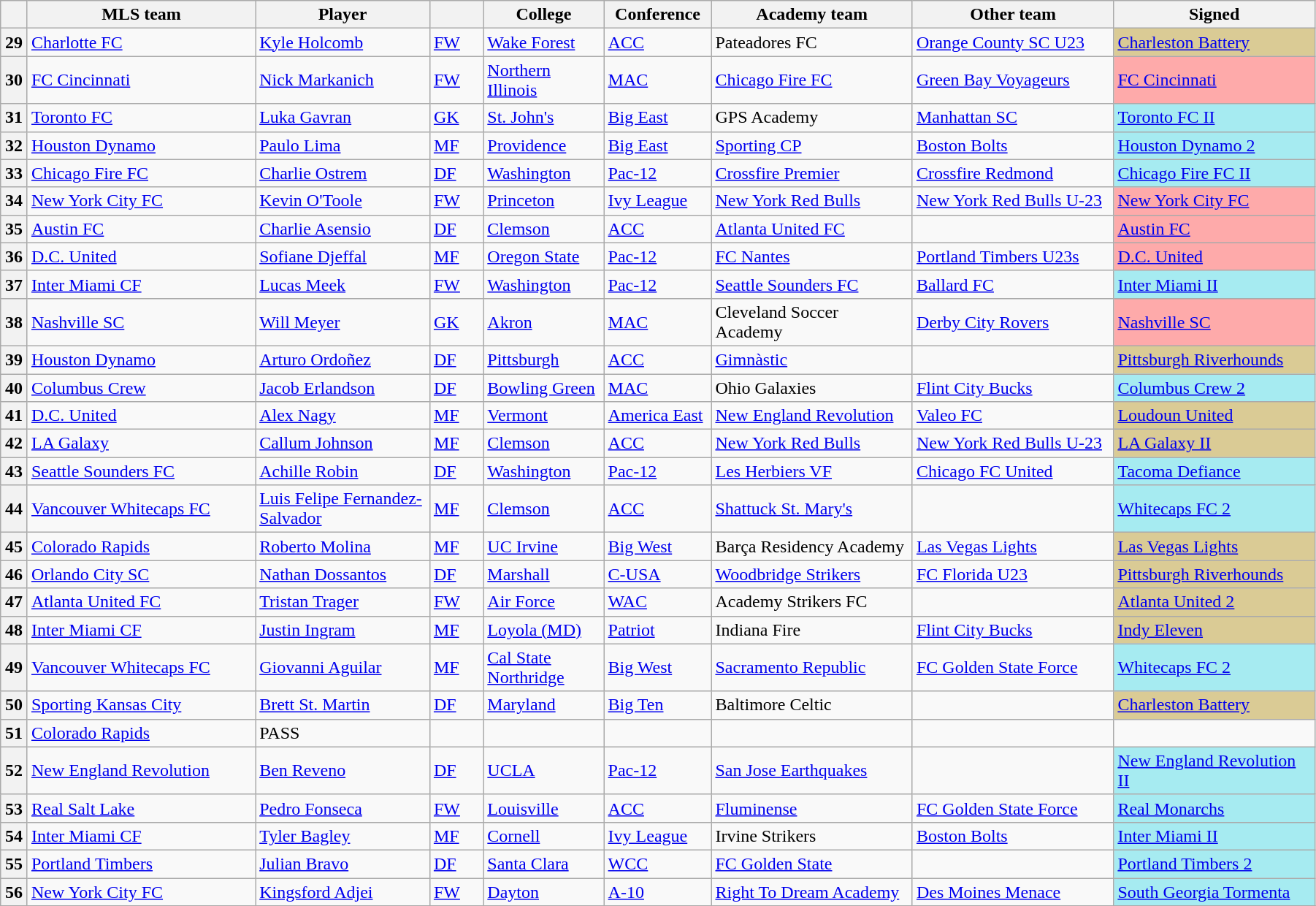<table class="wikitable sortable" style="width:95%">
<tr>
<th width=2%></th>
<th width=17%>MLS team</th>
<th width=13%>Player</th>
<th width=4%></th>
<th width="9%">College</th>
<th width=8%>Conference</th>
<th width="15%">Academy team</th>
<th width="15%">Other team</th>
<th width=15%>Signed</th>
</tr>
<tr>
<th>29</th>
<td><a href='#'>Charlotte FC</a></td>
<td> <a href='#'>Kyle Holcomb</a></td>
<td><a href='#'>FW</a></td>
<td><a href='#'>Wake Forest</a></td>
<td><a href='#'>ACC</a></td>
<td>Pateadores FC</td>
<td><a href='#'>Orange County SC U23</a></td>
<td style="background:#DACB95;"> <a href='#'>Charleston Battery</a></td>
</tr>
<tr>
<th>30</th>
<td><a href='#'>FC Cincinnati</a></td>
<td> <a href='#'>Nick Markanich</a></td>
<td><a href='#'>FW</a></td>
<td><a href='#'>Northern Illinois</a></td>
<td><a href='#'>MAC</a></td>
<td><a href='#'>Chicago Fire FC</a></td>
<td><a href='#'>Green Bay Voyageurs</a></td>
<td style="background:#FEAAAA;"> <a href='#'>FC Cincinnati</a></td>
</tr>
<tr>
<th>31</th>
<td><a href='#'>Toronto FC</a></td>
<td> <a href='#'>Luka Gavran</a></td>
<td><a href='#'>GK</a></td>
<td><a href='#'>St. John's</a></td>
<td><a href='#'>Big East</a></td>
<td>GPS Academy</td>
<td><a href='#'>Manhattan SC</a></td>
<td style="background:#A6EBF1;"> <a href='#'>Toronto FC II</a></td>
</tr>
<tr>
<th>32</th>
<td><a href='#'>Houston Dynamo</a></td>
<td> <a href='#'>Paulo Lima</a></td>
<td><a href='#'>MF</a></td>
<td><a href='#'>Providence</a></td>
<td><a href='#'>Big East</a></td>
<td><a href='#'>Sporting CP</a></td>
<td><a href='#'>Boston Bolts</a></td>
<td style="background:#A6EBF1;"> <a href='#'>Houston Dynamo 2</a></td>
</tr>
<tr>
<th>33</th>
<td><a href='#'>Chicago Fire FC</a></td>
<td> <a href='#'>Charlie Ostrem</a></td>
<td><a href='#'>DF</a></td>
<td><a href='#'>Washington</a></td>
<td><a href='#'>Pac-12</a></td>
<td><a href='#'>Crossfire Premier</a></td>
<td><a href='#'>Crossfire Redmond</a></td>
<td style="background:#A6EBF1;"> <a href='#'>Chicago Fire FC II</a></td>
</tr>
<tr>
<th>34</th>
<td><a href='#'>New York City FC</a> </td>
<td> <a href='#'>Kevin O'Toole</a></td>
<td><a href='#'>FW</a></td>
<td><a href='#'>Princeton</a></td>
<td><a href='#'>Ivy League</a></td>
<td><a href='#'>New York Red Bulls</a></td>
<td><a href='#'>New York Red Bulls U-23</a></td>
<td style="background:#FEAAAA;"> <a href='#'>New York City FC</a></td>
</tr>
<tr>
<th>35</th>
<td><a href='#'>Austin FC</a></td>
<td> <a href='#'>Charlie Asensio</a></td>
<td><a href='#'>DF</a></td>
<td><a href='#'>Clemson</a></td>
<td><a href='#'>ACC</a></td>
<td><a href='#'>Atlanta United FC</a></td>
<td></td>
<td style="background:#FEAAAA;"> <a href='#'>Austin FC</a></td>
</tr>
<tr>
<th>36</th>
<td><a href='#'>D.C. United</a></td>
<td> <a href='#'>Sofiane Djeffal</a></td>
<td><a href='#'>MF</a></td>
<td><a href='#'>Oregon State</a></td>
<td><a href='#'>Pac-12</a></td>
<td><a href='#'>FC Nantes</a></td>
<td><a href='#'>Portland Timbers U23s</a></td>
<td style="background:#FEAAAA;"> <a href='#'>D.C. United</a></td>
</tr>
<tr>
<th>37</th>
<td><a href='#'>Inter Miami CF</a></td>
<td> <a href='#'>Lucas Meek</a></td>
<td><a href='#'>FW</a></td>
<td><a href='#'>Washington</a></td>
<td><a href='#'>Pac-12</a></td>
<td><a href='#'>Seattle Sounders FC</a></td>
<td><a href='#'>Ballard FC</a></td>
<td style="background:#A6EBF1;"> <a href='#'>Inter Miami II</a></td>
</tr>
<tr>
<th>38</th>
<td><a href='#'>Nashville SC</a> </td>
<td> <a href='#'>Will Meyer</a></td>
<td><a href='#'>GK</a></td>
<td><a href='#'>Akron</a></td>
<td><a href='#'>MAC</a></td>
<td>Cleveland Soccer Academy</td>
<td><a href='#'>Derby City Rovers</a></td>
<td style="background:#FEAAAA;"> <a href='#'>Nashville SC</a></td>
</tr>
<tr>
<th>39</th>
<td><a href='#'>Houston Dynamo</a></td>
<td> <a href='#'>Arturo Ordoñez</a></td>
<td><a href='#'>DF</a></td>
<td><a href='#'>Pittsburgh</a></td>
<td><a href='#'>ACC</a></td>
<td><a href='#'>Gimnàstic</a></td>
<td></td>
<td style="background:#DACB95;"> <a href='#'>Pittsburgh Riverhounds</a></td>
</tr>
<tr>
<th>40</th>
<td><a href='#'>Columbus Crew</a></td>
<td> <a href='#'>Jacob Erlandson</a></td>
<td><a href='#'>DF</a></td>
<td><a href='#'>Bowling Green</a></td>
<td><a href='#'>MAC</a></td>
<td>Ohio Galaxies</td>
<td><a href='#'>Flint City Bucks</a></td>
<td style="background:#A6EBF1;"> <a href='#'>Columbus Crew 2</a></td>
</tr>
<tr>
<th>41</th>
<td><a href='#'>D.C. United</a></td>
<td> <a href='#'>Alex Nagy</a></td>
<td><a href='#'>MF</a></td>
<td><a href='#'>Vermont</a></td>
<td><a href='#'>America East</a></td>
<td><a href='#'>New England Revolution</a></td>
<td><a href='#'>Valeo FC</a></td>
<td style="background:#DACB95;"> <a href='#'>Loudoun United</a></td>
</tr>
<tr>
<th>42</th>
<td><a href='#'>LA Galaxy</a></td>
<td> <a href='#'>Callum Johnson</a></td>
<td><a href='#'>MF</a></td>
<td><a href='#'>Clemson</a></td>
<td><a href='#'>ACC</a></td>
<td><a href='#'>New York Red Bulls</a></td>
<td><a href='#'>New York Red Bulls U-23</a></td>
<td style="background:#DACB95;"> <a href='#'>LA Galaxy II</a></td>
</tr>
<tr>
<th>43</th>
<td><a href='#'>Seattle Sounders FC</a></td>
<td> <a href='#'>Achille Robin</a></td>
<td><a href='#'>DF</a></td>
<td><a href='#'>Washington</a></td>
<td><a href='#'>Pac-12</a></td>
<td><a href='#'>Les Herbiers VF</a></td>
<td><a href='#'>Chicago FC United</a></td>
<td style="background:#A6EBF1;"> <a href='#'>Tacoma Defiance</a></td>
</tr>
<tr>
<th>44</th>
<td><a href='#'>Vancouver Whitecaps FC</a></td>
<td> <a href='#'>Luis Felipe Fernandez-Salvador</a></td>
<td><a href='#'>MF</a></td>
<td><a href='#'>Clemson</a></td>
<td><a href='#'>ACC</a></td>
<td><a href='#'>Shattuck St. Mary's</a></td>
<td></td>
<td style="background:#A6EBF1;"> <a href='#'>Whitecaps FC 2</a></td>
</tr>
<tr>
<th>45</th>
<td><a href='#'>Colorado Rapids</a> </td>
<td> <a href='#'>Roberto Molina</a></td>
<td><a href='#'>MF</a></td>
<td><a href='#'>UC Irvine</a></td>
<td><a href='#'>Big West</a></td>
<td>Barça Residency Academy</td>
<td><a href='#'>Las Vegas Lights</a></td>
<td style="background:#DACB95;"> <a href='#'>Las Vegas Lights</a></td>
</tr>
<tr>
<th>46</th>
<td><a href='#'>Orlando City SC</a></td>
<td> <a href='#'>Nathan Dossantos</a></td>
<td><a href='#'>DF</a></td>
<td><a href='#'>Marshall</a></td>
<td><a href='#'>C-USA</a></td>
<td><a href='#'>Woodbridge Strikers</a></td>
<td><a href='#'>FC Florida U23</a></td>
<td style="background:#DACB95;"> <a href='#'>Pittsburgh Riverhounds</a></td>
</tr>
<tr>
<th>47</th>
<td><a href='#'>Atlanta United FC</a></td>
<td> <a href='#'>Tristan Trager</a></td>
<td><a href='#'>FW</a></td>
<td><a href='#'>Air Force</a></td>
<td><a href='#'>WAC</a></td>
<td>Academy Strikers FC</td>
<td></td>
<td style="background:#DACB95;"> <a href='#'>Atlanta United 2</a></td>
</tr>
<tr>
<th>48</th>
<td><a href='#'>Inter Miami CF</a></td>
<td> <a href='#'>Justin Ingram</a></td>
<td><a href='#'>MF</a></td>
<td><a href='#'>Loyola (MD)</a></td>
<td><a href='#'>Patriot</a></td>
<td>Indiana Fire</td>
<td><a href='#'>Flint City Bucks</a></td>
<td style="background:#DACB95;"> <a href='#'>Indy Eleven</a></td>
</tr>
<tr>
<th>49</th>
<td><a href='#'>Vancouver Whitecaps FC</a> </td>
<td> <a href='#'>Giovanni Aguilar</a></td>
<td><a href='#'>MF</a></td>
<td><a href='#'>Cal State Northridge</a></td>
<td><a href='#'>Big West</a></td>
<td><a href='#'>Sacramento Republic</a></td>
<td><a href='#'>FC Golden State Force</a></td>
<td style="background:#A6EBF1;"> <a href='#'>Whitecaps FC 2</a></td>
</tr>
<tr>
<th>50</th>
<td><a href='#'>Sporting Kansas City</a></td>
<td> <a href='#'>Brett St. Martin</a></td>
<td><a href='#'>DF</a></td>
<td><a href='#'>Maryland</a></td>
<td><a href='#'>Big Ten</a></td>
<td>Baltimore Celtic</td>
<td></td>
<td style="background:#DACB95;"> <a href='#'>Charleston Battery</a></td>
</tr>
<tr>
<th>51</th>
<td><a href='#'>Colorado Rapids</a></td>
<td>PASS</td>
<td></td>
<td></td>
<td></td>
<td></td>
<td></td>
<td></td>
</tr>
<tr>
<th>52</th>
<td><a href='#'>New England Revolution</a></td>
<td> <a href='#'>Ben Reveno</a></td>
<td><a href='#'>DF</a></td>
<td><a href='#'>UCLA</a></td>
<td><a href='#'>Pac-12</a></td>
<td><a href='#'>San Jose Earthquakes</a></td>
<td></td>
<td style="background:#A6EBF1;"> <a href='#'>New England Revolution II</a></td>
</tr>
<tr>
<th>53</th>
<td><a href='#'>Real Salt Lake</a></td>
<td> <a href='#'>Pedro Fonseca</a></td>
<td><a href='#'>FW</a></td>
<td><a href='#'>Louisville</a></td>
<td><a href='#'>ACC</a></td>
<td><a href='#'>Fluminense</a></td>
<td><a href='#'>FC Golden State Force</a></td>
<td style="background:#A6EBF1;"> <a href='#'>Real Monarchs</a></td>
</tr>
<tr>
<th>54</th>
<td><a href='#'>Inter Miami CF</a> </td>
<td> <a href='#'>Tyler Bagley</a></td>
<td><a href='#'>MF</a></td>
<td><a href='#'>Cornell</a></td>
<td><a href='#'>Ivy League</a></td>
<td>Irvine Strikers</td>
<td><a href='#'>Boston Bolts</a></td>
<td style="background:#A6EBF1;"> <a href='#'>Inter Miami II</a></td>
</tr>
<tr>
<th>55</th>
<td><a href='#'>Portland Timbers</a></td>
<td> <a href='#'>Julian Bravo</a></td>
<td><a href='#'>DF</a></td>
<td><a href='#'>Santa Clara</a></td>
<td><a href='#'>WCC</a></td>
<td><a href='#'>FC Golden State</a></td>
<td></td>
<td style="background:#A6EBF1;"> <a href='#'>Portland Timbers 2</a></td>
</tr>
<tr>
<th>56</th>
<td><a href='#'>New York City FC</a></td>
<td> <a href='#'>Kingsford Adjei</a></td>
<td><a href='#'>FW</a></td>
<td><a href='#'>Dayton</a></td>
<td><a href='#'>A-10</a></td>
<td><a href='#'>Right To Dream Academy</a></td>
<td><a href='#'>Des Moines Menace</a></td>
<td style="background:#A6EBF1;"> <a href='#'>South Georgia Tormenta</a></td>
</tr>
<tr>
</tr>
</table>
